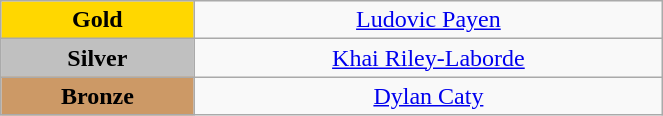<table class="wikitable" style="text-align:center; " width="35%">
<tr>
<td bgcolor="gold"><strong>Gold</strong></td>
<td><a href='#'>Ludovic Payen</a><br>  <small><em></em></small></td>
</tr>
<tr>
<td bgcolor="silver"><strong>Silver</strong></td>
<td><a href='#'>Khai Riley-Laborde</a><br>  <small><em></em></small></td>
</tr>
<tr>
<td bgcolor="CC9966"><strong>Bronze</strong></td>
<td><a href='#'>Dylan Caty</a><br>  <small><em></em></small></td>
</tr>
</table>
